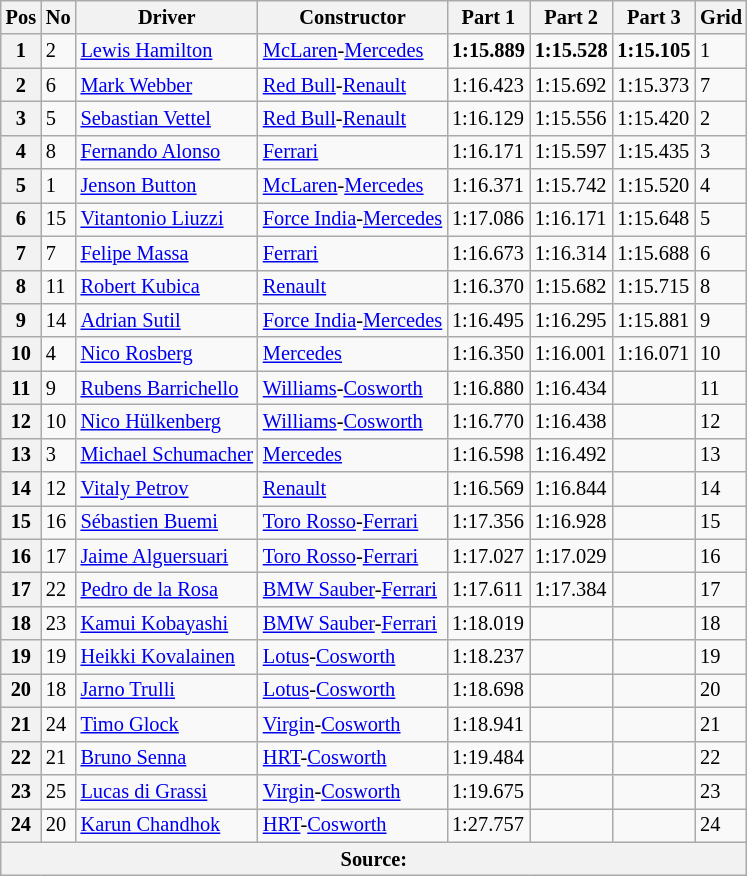<table class="wikitable sortable" style="font-size: 85%">
<tr>
<th>Pos</th>
<th>No</th>
<th>Driver</th>
<th>Constructor</th>
<th>Part 1</th>
<th>Part 2</th>
<th>Part 3</th>
<th>Grid</th>
</tr>
<tr>
<th>1</th>
<td>2</td>
<td> <a href='#'>Lewis Hamilton</a></td>
<td><a href='#'>McLaren</a>-<a href='#'>Mercedes</a></td>
<td><strong>1:15.889</strong></td>
<td><strong>1:15.528</strong></td>
<td><strong>1:15.105</strong></td>
<td>1</td>
</tr>
<tr>
<th>2</th>
<td>6</td>
<td> <a href='#'>Mark Webber</a></td>
<td><a href='#'>Red Bull</a>-<a href='#'>Renault</a></td>
<td>1:16.423</td>
<td>1:15.692</td>
<td>1:15.373</td>
<td>7</td>
</tr>
<tr>
<th>3</th>
<td>5</td>
<td> <a href='#'>Sebastian Vettel</a></td>
<td><a href='#'>Red Bull</a>-<a href='#'>Renault</a></td>
<td>1:16.129</td>
<td>1:15.556</td>
<td>1:15.420</td>
<td>2</td>
</tr>
<tr>
<th>4</th>
<td>8</td>
<td> <a href='#'>Fernando Alonso</a></td>
<td><a href='#'>Ferrari</a></td>
<td>1:16.171</td>
<td>1:15.597</td>
<td>1:15.435</td>
<td>3</td>
</tr>
<tr>
<th>5</th>
<td>1</td>
<td> <a href='#'>Jenson Button</a></td>
<td><a href='#'>McLaren</a>-<a href='#'>Mercedes</a></td>
<td>1:16.371</td>
<td>1:15.742</td>
<td>1:15.520</td>
<td>4</td>
</tr>
<tr>
<th>6</th>
<td>15</td>
<td> <a href='#'>Vitantonio Liuzzi</a></td>
<td><a href='#'>Force India</a>-<a href='#'>Mercedes</a></td>
<td>1:17.086</td>
<td>1:16.171</td>
<td>1:15.648</td>
<td>5</td>
</tr>
<tr>
<th>7</th>
<td>7</td>
<td> <a href='#'>Felipe Massa</a></td>
<td><a href='#'>Ferrari</a></td>
<td>1:16.673</td>
<td>1:16.314</td>
<td>1:15.688</td>
<td>6</td>
</tr>
<tr>
<th>8</th>
<td>11</td>
<td> <a href='#'>Robert Kubica</a></td>
<td><a href='#'>Renault</a></td>
<td>1:16.370</td>
<td>1:15.682</td>
<td>1:15.715</td>
<td>8</td>
</tr>
<tr>
<th>9</th>
<td>14</td>
<td> <a href='#'>Adrian Sutil</a></td>
<td><a href='#'>Force India</a>-<a href='#'>Mercedes</a></td>
<td>1:16.495</td>
<td>1:16.295</td>
<td>1:15.881</td>
<td>9</td>
</tr>
<tr>
<th>10</th>
<td>4</td>
<td> <a href='#'>Nico Rosberg</a></td>
<td><a href='#'>Mercedes</a></td>
<td>1:16.350</td>
<td>1:16.001</td>
<td>1:16.071</td>
<td>10</td>
</tr>
<tr>
<th>11</th>
<td>9</td>
<td> <a href='#'>Rubens Barrichello</a></td>
<td><a href='#'>Williams</a>-<a href='#'>Cosworth</a></td>
<td>1:16.880</td>
<td>1:16.434</td>
<td></td>
<td>11</td>
</tr>
<tr>
<th>12</th>
<td>10</td>
<td> <a href='#'>Nico Hülkenberg</a></td>
<td><a href='#'>Williams</a>-<a href='#'>Cosworth</a></td>
<td>1:16.770</td>
<td>1:16.438</td>
<td></td>
<td>12</td>
</tr>
<tr>
<th>13</th>
<td>3</td>
<td> <a href='#'>Michael Schumacher</a></td>
<td><a href='#'>Mercedes</a></td>
<td>1:16.598</td>
<td>1:16.492</td>
<td></td>
<td>13</td>
</tr>
<tr>
<th>14</th>
<td>12</td>
<td> <a href='#'>Vitaly Petrov</a></td>
<td><a href='#'>Renault</a></td>
<td>1:16.569</td>
<td>1:16.844</td>
<td></td>
<td>14</td>
</tr>
<tr>
<th>15</th>
<td>16</td>
<td> <a href='#'>Sébastien Buemi</a></td>
<td><a href='#'>Toro Rosso</a>-<a href='#'>Ferrari</a></td>
<td>1:17.356</td>
<td>1:16.928</td>
<td></td>
<td>15</td>
</tr>
<tr>
<th>16</th>
<td>17</td>
<td> <a href='#'>Jaime Alguersuari</a></td>
<td><a href='#'>Toro Rosso</a>-<a href='#'>Ferrari</a></td>
<td>1:17.027</td>
<td>1:17.029</td>
<td></td>
<td>16</td>
</tr>
<tr>
<th>17</th>
<td>22</td>
<td> <a href='#'>Pedro de la Rosa</a></td>
<td><a href='#'>BMW Sauber</a>-<a href='#'>Ferrari</a></td>
<td>1:17.611</td>
<td>1:17.384</td>
<td></td>
<td>17</td>
</tr>
<tr>
<th>18</th>
<td>23</td>
<td> <a href='#'>Kamui Kobayashi</a></td>
<td><a href='#'>BMW Sauber</a>-<a href='#'>Ferrari</a></td>
<td>1:18.019</td>
<td></td>
<td></td>
<td>18</td>
</tr>
<tr>
<th>19</th>
<td>19</td>
<td> <a href='#'>Heikki Kovalainen</a></td>
<td><a href='#'>Lotus</a>-<a href='#'>Cosworth</a></td>
<td>1:18.237</td>
<td></td>
<td></td>
<td>19</td>
</tr>
<tr>
<th>20</th>
<td>18</td>
<td> <a href='#'>Jarno Trulli</a></td>
<td><a href='#'>Lotus</a>-<a href='#'>Cosworth</a></td>
<td>1:18.698</td>
<td></td>
<td></td>
<td>20</td>
</tr>
<tr>
<th>21</th>
<td>24</td>
<td> <a href='#'>Timo Glock</a></td>
<td><a href='#'>Virgin</a>-<a href='#'>Cosworth</a></td>
<td>1:18.941</td>
<td></td>
<td></td>
<td>21</td>
</tr>
<tr>
<th>22</th>
<td>21</td>
<td> <a href='#'>Bruno Senna</a></td>
<td><a href='#'>HRT</a>-<a href='#'>Cosworth</a></td>
<td>1:19.484</td>
<td></td>
<td></td>
<td>22</td>
</tr>
<tr>
<th>23</th>
<td>25</td>
<td> <a href='#'>Lucas di Grassi</a></td>
<td><a href='#'>Virgin</a>-<a href='#'>Cosworth</a></td>
<td>1:19.675</td>
<td></td>
<td></td>
<td>23</td>
</tr>
<tr>
<th>24</th>
<td>20</td>
<td> <a href='#'>Karun Chandhok</a></td>
<td><a href='#'>HRT</a>-<a href='#'>Cosworth</a></td>
<td>1:27.757</td>
<td></td>
<td></td>
<td>24</td>
</tr>
<tr>
<th colspan=8 align="center">Source:</th>
</tr>
</table>
